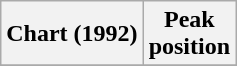<table class="wikitable plainrowheaders" style="text-align:center">
<tr>
<th scope="col">Chart (1992)</th>
<th scope="col">Peak<br>position</th>
</tr>
<tr>
</tr>
</table>
